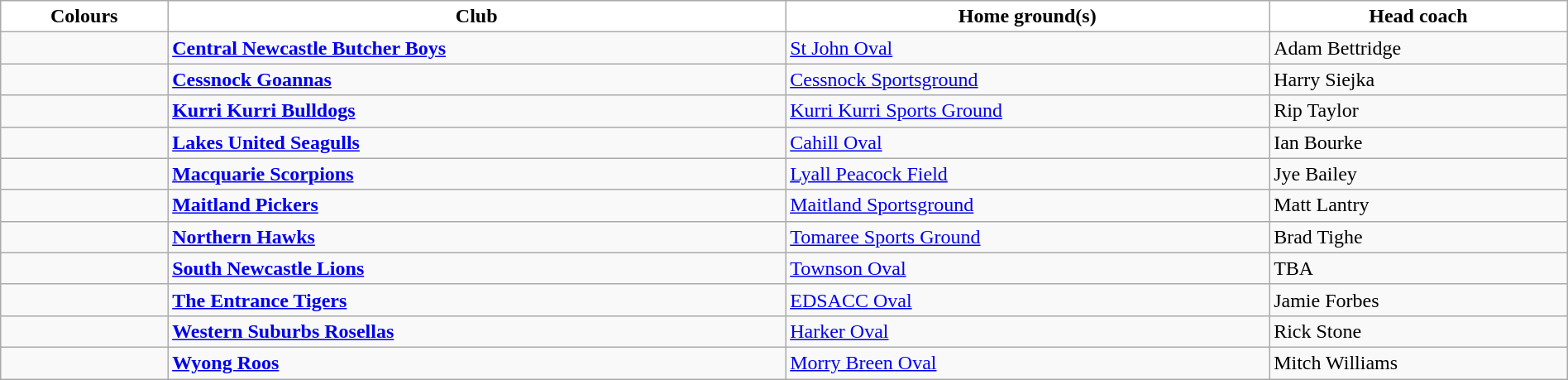<table class="wikitable" style="width:100%; text-align:left">
<tr>
<th style="background:white">Colours</th>
<th style="background:white">Club</th>
<th style="background:white">Home ground(s)</th>
<th style="background:white">Head coach</th>
</tr>
<tr>
<td></td>
<td><strong><a href='#'>Central Newcastle Butcher Boys</a></strong></td>
<td><a href='#'>St John Oval</a></td>
<td>Adam Bettridge</td>
</tr>
<tr>
<td></td>
<td><strong><a href='#'>Cessnock Goannas</a></strong></td>
<td><a href='#'>Cessnock Sportsground</a></td>
<td>Harry Siejka</td>
</tr>
<tr>
<td></td>
<td><strong><a href='#'>Kurri Kurri Bulldogs</a></strong></td>
<td><a href='#'>Kurri Kurri Sports Ground</a></td>
<td>Rip Taylor</td>
</tr>
<tr>
<td></td>
<td><strong><a href='#'>Lakes United Seagulls</a></strong></td>
<td><a href='#'>Cahill Oval</a></td>
<td>Ian Bourke</td>
</tr>
<tr>
<td></td>
<td><strong><a href='#'>Macquarie Scorpions</a></strong></td>
<td><a href='#'>Lyall Peacock Field</a></td>
<td>Jye Bailey</td>
</tr>
<tr>
<td></td>
<td><strong><a href='#'>Maitland Pickers</a></strong></td>
<td><a href='#'>Maitland Sportsground</a></td>
<td>Matt Lantry</td>
</tr>
<tr>
<td></td>
<td><strong><a href='#'>Northern Hawks</a></strong></td>
<td><a href='#'>Tomaree Sports Ground</a></td>
<td>Brad Tighe</td>
</tr>
<tr>
<td></td>
<td><strong><a href='#'>South Newcastle Lions</a></strong></td>
<td><a href='#'>Townson Oval</a></td>
<td>TBA</td>
</tr>
<tr>
<td></td>
<td><strong><a href='#'>The Entrance Tigers</a></strong></td>
<td><a href='#'>EDSACC Oval</a></td>
<td>Jamie Forbes</td>
</tr>
<tr>
<td></td>
<td><strong><a href='#'>Western Suburbs Rosellas</a></strong></td>
<td><a href='#'>Harker Oval</a></td>
<td>Rick Stone</td>
</tr>
<tr>
<td></td>
<td><strong><a href='#'>Wyong Roos</a></strong></td>
<td><a href='#'>Morry Breen Oval</a></td>
<td>Mitch Williams</td>
</tr>
</table>
